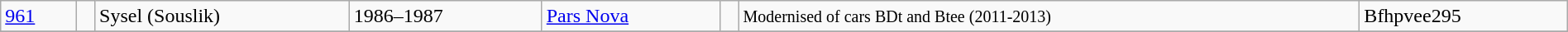<table class="wikitable" border="1" width="100%">
<tr>
<td><a href='#'>961</a></td>
<td></td>
<td>Sysel (Souslik)</td>
<td>1986–1987</td>
<td><a href='#'>Pars Nova</a></td>
<td></td>
<td><small>Modernised of cars BDt and Btee (2011-2013) </small></td>
<td>Bfhpvee295</td>
</tr>
<tr>
</tr>
</table>
